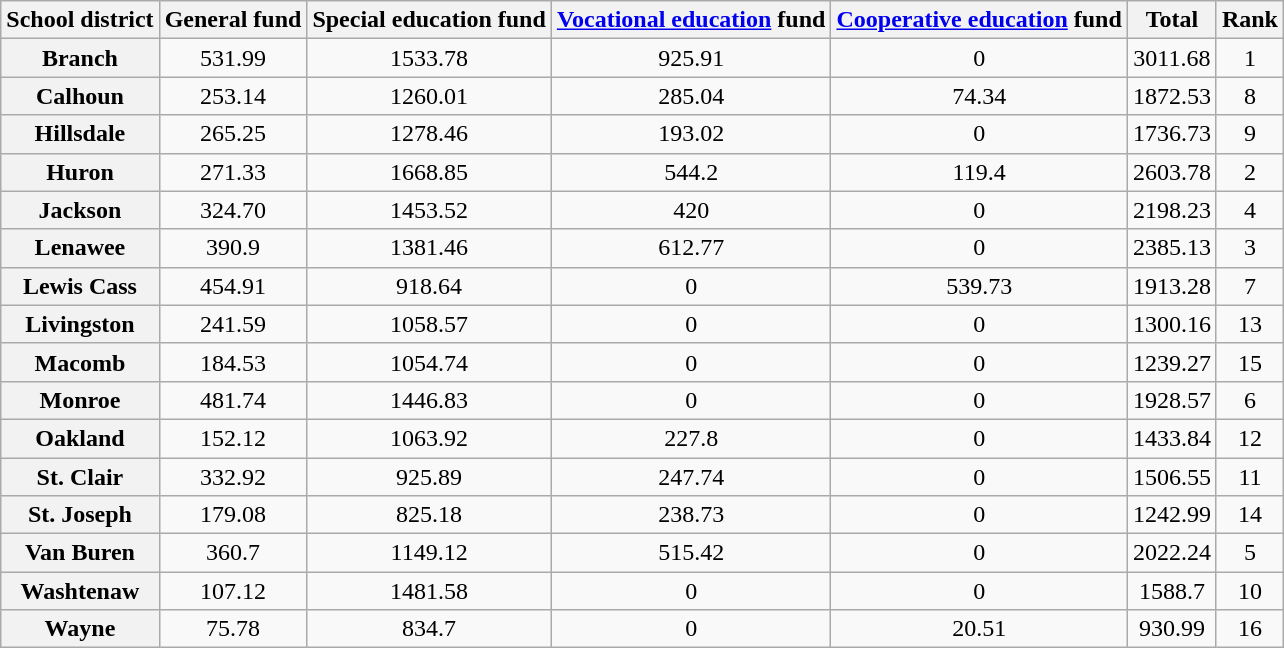<table class="wikitable sortable" style="text-align:center;">
<tr>
<th scope="col">School district</th>
<th scope="col">General fund</th>
<th scope="col">Special education fund</th>
<th scope="col"><a href='#'>Vocational education</a> fund</th>
<th scope="col"><a href='#'>Cooperative education</a> fund</th>
<th scope="col">Total</th>
<th scope="col">Rank</th>
</tr>
<tr>
<th scope="row">Branch</th>
<td>531.99</td>
<td>1533.78</td>
<td>925.91</td>
<td>0</td>
<td>3011.68</td>
<td>1</td>
</tr>
<tr>
<th scope="row">Calhoun</th>
<td>253.14</td>
<td>1260.01</td>
<td>285.04</td>
<td>74.34</td>
<td>1872.53</td>
<td>8</td>
</tr>
<tr>
<th scope="row">Hillsdale</th>
<td>265.25</td>
<td>1278.46</td>
<td>193.02</td>
<td>0</td>
<td>1736.73</td>
<td>9</td>
</tr>
<tr>
<th scope="row">Huron</th>
<td>271.33</td>
<td>1668.85</td>
<td>544.2</td>
<td>119.4</td>
<td>2603.78</td>
<td>2</td>
</tr>
<tr>
<th scope="row">Jackson</th>
<td>324.70</td>
<td>1453.52</td>
<td>420</td>
<td>0</td>
<td>2198.23</td>
<td>4</td>
</tr>
<tr>
<th scope="row">Lenawee</th>
<td>390.9</td>
<td>1381.46</td>
<td>612.77</td>
<td>0</td>
<td>2385.13</td>
<td>3</td>
</tr>
<tr>
<th scope="row">Lewis Cass</th>
<td>454.91</td>
<td>918.64</td>
<td>0</td>
<td>539.73</td>
<td>1913.28</td>
<td>7</td>
</tr>
<tr>
<th scope="row">Livingston</th>
<td>241.59</td>
<td>1058.57</td>
<td>0</td>
<td>0</td>
<td>1300.16</td>
<td>13</td>
</tr>
<tr>
<th scope="row">Macomb</th>
<td>184.53</td>
<td>1054.74</td>
<td>0</td>
<td>0</td>
<td>1239.27</td>
<td>15</td>
</tr>
<tr>
<th scope="row">Monroe</th>
<td>481.74</td>
<td>1446.83</td>
<td>0</td>
<td>0</td>
<td>1928.57</td>
<td>6</td>
</tr>
<tr>
<th scope="row">Oakland</th>
<td>152.12</td>
<td>1063.92</td>
<td>227.8</td>
<td>0</td>
<td>1433.84</td>
<td>12</td>
</tr>
<tr>
<th scope="row">St. Clair</th>
<td>332.92</td>
<td>925.89</td>
<td>247.74</td>
<td>0</td>
<td>1506.55</td>
<td>11</td>
</tr>
<tr>
<th scope="row">St. Joseph</th>
<td>179.08</td>
<td>825.18</td>
<td>238.73</td>
<td>0</td>
<td>1242.99</td>
<td>14</td>
</tr>
<tr>
<th scope="row">Van Buren</th>
<td>360.7</td>
<td>1149.12</td>
<td>515.42</td>
<td>0</td>
<td>2022.24</td>
<td>5</td>
</tr>
<tr>
<th scope="row">Washtenaw</th>
<td>107.12</td>
<td>1481.58</td>
<td>0</td>
<td>0</td>
<td>1588.7</td>
<td>10</td>
</tr>
<tr>
<th scope="row">Wayne</th>
<td>75.78</td>
<td>834.7</td>
<td>0</td>
<td>20.51</td>
<td>930.99</td>
<td>16</td>
</tr>
</table>
